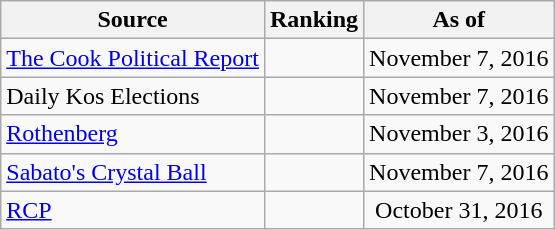<table class="wikitable" style="text-align:center">
<tr>
<th>Source</th>
<th>Ranking</th>
<th>As of</th>
</tr>
<tr>
<td align=left><a href='#'>The Cook Political Report</a></td>
<td></td>
<td>November 7, 2016</td>
</tr>
<tr>
<td align=left>Daily Kos Elections</td>
<td></td>
<td>November 7, 2016</td>
</tr>
<tr>
<td align=left><a href='#'>Rothenberg</a></td>
<td></td>
<td>November 3, 2016</td>
</tr>
<tr>
<td align=left><a href='#'>Sabato's Crystal Ball</a></td>
<td></td>
<td>November 7, 2016</td>
</tr>
<tr>
<td align="left"><a href='#'>RCP</a></td>
<td></td>
<td>October 31, 2016</td>
</tr>
</table>
